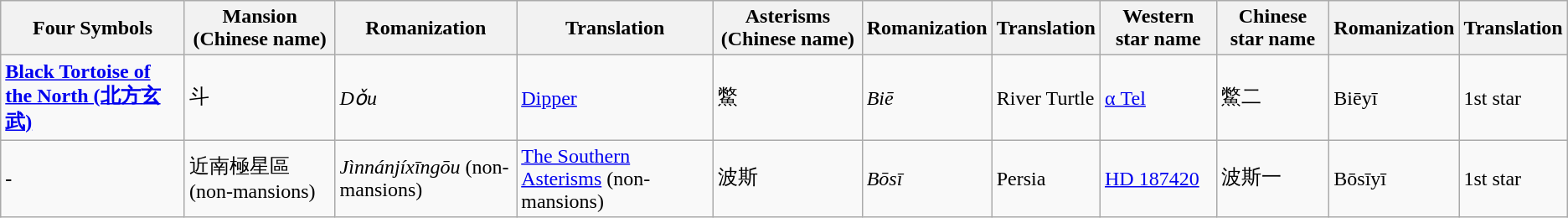<table class="wikitable">
<tr>
<th><strong>Four Symbols</strong></th>
<th><strong>Mansion (Chinese name)</strong></th>
<th><strong>Romanization</strong></th>
<th><strong>Translation</strong></th>
<th><strong>Asterisms (Chinese name)</strong></th>
<th><strong>Romanization</strong></th>
<th><strong>Translation</strong></th>
<th><strong>Western star name</strong></th>
<th><strong>Chinese star name</strong></th>
<th><strong>Romanization</strong></th>
<th><strong>Translation</strong></th>
</tr>
<tr>
<td><strong><a href='#'>Black Tortoise of the North (北方玄武)</a></strong></td>
<td>斗</td>
<td><em>Dǒu</em></td>
<td><a href='#'>Dipper</a></td>
<td>鱉</td>
<td><em>Biē</em></td>
<td>River Turtle</td>
<td><a href='#'>α Tel</a></td>
<td>鱉二</td>
<td>Biēyī</td>
<td>1st star</td>
</tr>
<tr>
<td><strong>-</strong></td>
<td>近南極星區 (non-mansions)</td>
<td><em>Jìnnánjíxīngōu</em> (non-mansions)</td>
<td><a href='#'>The Southern Asterisms</a> (non-mansions)</td>
<td>波斯</td>
<td><em>Bōsī</em></td>
<td>Persia</td>
<td><a href='#'>HD 187420</a></td>
<td>波斯一</td>
<td>Bōsīyī</td>
<td>1st star</td>
</tr>
</table>
